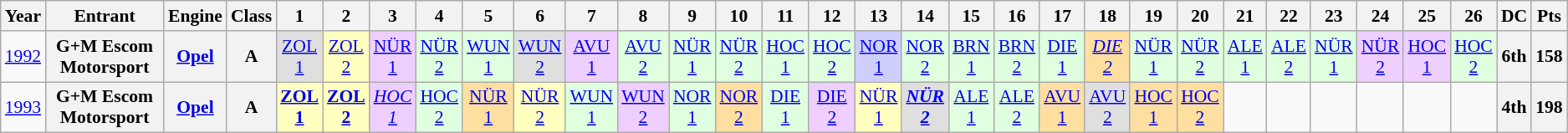<table class="wikitable" style="text-align:center; font-size:90%">
<tr>
<th>Year</th>
<th>Entrant</th>
<th>Engine</th>
<th>Class</th>
<th>1</th>
<th>2</th>
<th>3</th>
<th>4</th>
<th>5</th>
<th>6</th>
<th>7</th>
<th>8</th>
<th>9</th>
<th>10</th>
<th>11</th>
<th>12</th>
<th>13</th>
<th>14</th>
<th>15</th>
<th>16</th>
<th>17</th>
<th>18</th>
<th>19</th>
<th>20</th>
<th>21</th>
<th>22</th>
<th>23</th>
<th>24</th>
<th>25</th>
<th>26</th>
<th>DC</th>
<th>Pts</th>
</tr>
<tr>
<td><a href='#'>1992</a></td>
<th>G+M Escom Motorsport</th>
<th><a href='#'>Opel</a></th>
<th>A</th>
<td style="background:#DFDFDF;"><a href='#'>ZOL<br>1</a><br></td>
<td style="background:#FFFFBF;"><a href='#'>ZOL<br>2</a><br></td>
<td style="background:#EFCFFF;"><a href='#'>NÜR<br>1</a><br></td>
<td style="background:#DFFFDF;"><a href='#'>NÜR<br>2</a><br></td>
<td style="background:#DFFFDF;"><a href='#'>WUN<br>1</a><br></td>
<td style="background:#DFDFDF;"><a href='#'>WUN<br>2</a><br></td>
<td style="background:#EFCFFF;"><a href='#'>AVU<br>1</a><br></td>
<td style="background:#DFFFDF;"><a href='#'>AVU<br>2</a><br></td>
<td style="background:#DFFFDF;"><a href='#'>NÜR<br>1</a><br></td>
<td style="background:#DFFFDF;"><a href='#'>NÜR<br>2</a><br></td>
<td style="background:#DFFFDF;"><a href='#'>HOC<br>1</a><br></td>
<td style="background:#DFFFDF;"><a href='#'>HOC<br>2</a><br></td>
<td style="background:#CFCFFF;"><a href='#'>NOR<br>1</a><br></td>
<td style="background:#DFFFDF;"><a href='#'>NOR<br>2</a><br></td>
<td style="background:#DFFFDF;"><a href='#'>BRN<br>1</a><br></td>
<td style="background:#DFFFDF;"><a href='#'>BRN<br>2</a><br></td>
<td style="background:#DFFFDF;"><a href='#'>DIE<br>1</a><br></td>
<td style="background:#FFDF9F;"><em><a href='#'>DIE<br>2</a></em><br></td>
<td style="background:#DFFFDF;"><a href='#'>NÜR<br>1</a><br></td>
<td style="background:#DFFFDF;"><a href='#'>NÜR<br>2</a><br></td>
<td style="background:#DFFFDF;"><a href='#'>ALE<br>1</a><br></td>
<td style="background:#DFFFDF;"><a href='#'>ALE<br>2</a><br></td>
<td style="background:#DFFFDF;"><a href='#'>NÜR<br>1</a><br></td>
<td style="background:#EFCFFF;"><a href='#'>NÜR<br>2</a><br></td>
<td style="background:#EFCFFF;"><a href='#'>HOC<br>1</a><br></td>
<td style="background:#DFFFDF;"><a href='#'>HOC<br>2</a><br></td>
<th>6th</th>
<th>158</th>
</tr>
<tr>
<td><a href='#'>1993</a></td>
<th>G+M Escom Motorsport</th>
<th><a href='#'>Opel</a></th>
<th>A</th>
<td style="background:#FFFFBF;"><strong><a href='#'>ZOL<br>1</a></strong><br></td>
<td style="background:#FFFFBF;"><strong><a href='#'>ZOL<br>2</a></strong><br></td>
<td style="background:#EFCFFF;"><em><a href='#'>HOC<br>1</a></em><br></td>
<td style="background:#DFFFDF;"><a href='#'>HOC<br>2</a><br></td>
<td style="background:#FFDF9F;"><a href='#'>NÜR<br>1</a><br></td>
<td style="background:#FFFFBF;"><a href='#'>NÜR<br>2</a><br></td>
<td style="background:#DFFFDF;"><a href='#'>WUN<br>1</a><br></td>
<td style="background:#EFCFFF;"><a href='#'>WUN<br>2</a><br></td>
<td style="background:#DFFFDF;"><a href='#'>NOR<br>1</a><br></td>
<td style="background:#FFDF9F;"><a href='#'>NOR<br>2</a><br></td>
<td style="background:#DFFFDF;"><a href='#'>DIE<br>1</a><br></td>
<td style="background:#EFCFFF;"><a href='#'>DIE<br>2</a><br></td>
<td style="background:#FFFFBF;"><a href='#'>NÜR<br>1</a><br></td>
<td style="background:#DFDFDF;"><strong><em><a href='#'>NÜR<br>2</a></em></strong><br></td>
<td style="background:#DFFFDF;"><a href='#'>ALE<br>1</a><br></td>
<td style="background:#DFFFDF;"><a href='#'>ALE<br>2</a><br></td>
<td style="background:#FFDF9F;"><a href='#'>AVU<br>1</a><br></td>
<td style="background:#DFDFDF;"><a href='#'>AVU<br>2</a><br></td>
<td style="background:#FFDF9F;"><a href='#'>HOC<br>1</a><br></td>
<td style="background:#FFDF9F;"><a href='#'>HOC<br>2</a><br></td>
<td></td>
<td></td>
<td></td>
<td></td>
<td></td>
<td></td>
<th>4th</th>
<th>198</th>
</tr>
</table>
